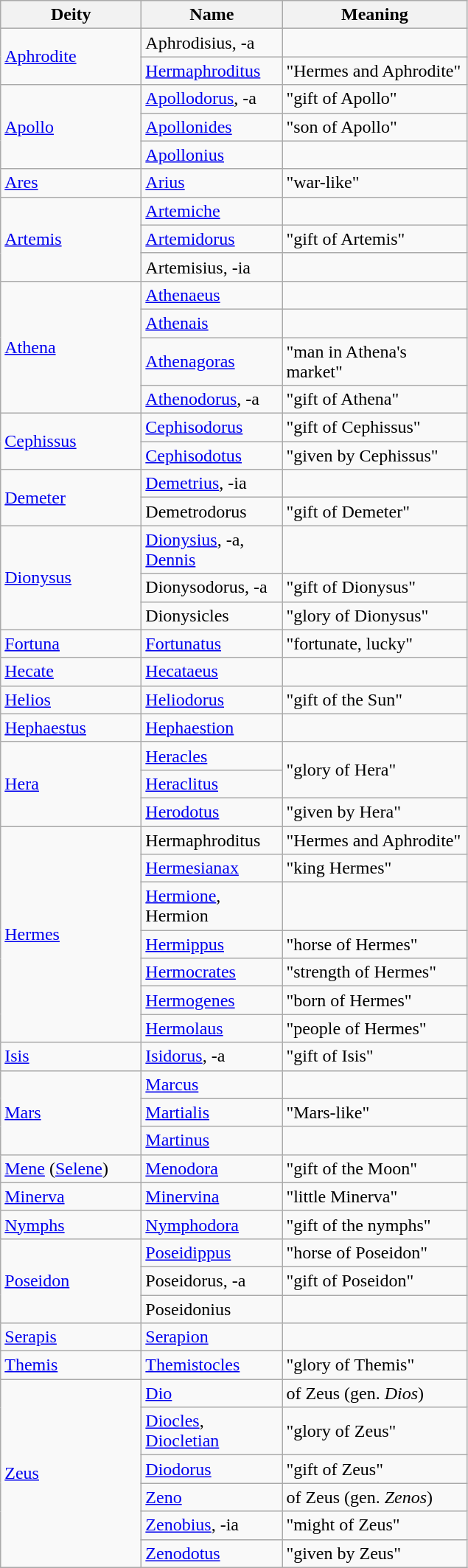<table class="wikitable sortable">
<tr>
<th scope="col" style="width: 90pt;">Deity</th>
<th scope="col" style="width: 90pt;">Name</th>
<th scope="col" style="width: 120pt;">Meaning</th>
</tr>
<tr>
<td rowspan="2"><a href='#'>Aphrodite</a></td>
<td>Aphrodisius, -a</td>
<td></td>
</tr>
<tr>
<td><a href='#'>Hermaphroditus</a></td>
<td>"Hermes and Aphrodite"</td>
</tr>
<tr>
<td rowspan="3"><a href='#'>Apollo</a></td>
<td><a href='#'>Apollodorus</a>, -a</td>
<td>"gift of Apollo"</td>
</tr>
<tr>
<td><a href='#'>Apollonides</a></td>
<td>"son of Apollo"</td>
</tr>
<tr>
<td><a href='#'>Apollonius</a></td>
<td></td>
</tr>
<tr>
<td><a href='#'>Ares</a></td>
<td><a href='#'>Arius</a></td>
<td>"war-like"</td>
</tr>
<tr>
<td rowspan="3"><a href='#'>Artemis</a></td>
<td><a href='#'>Artemiche</a></td>
<td></td>
</tr>
<tr>
<td><a href='#'>Artemidorus</a></td>
<td>"gift of Artemis"</td>
</tr>
<tr>
<td>Artemisius, -ia</td>
<td></td>
</tr>
<tr>
<td rowspan="4"><a href='#'>Athena</a></td>
<td><a href='#'>Athenaeus</a></td>
<td></td>
</tr>
<tr>
<td><a href='#'>Athenais</a></td>
<td></td>
</tr>
<tr>
<td><a href='#'>Athenagoras</a></td>
<td>"man in Athena's market"</td>
</tr>
<tr>
<td><a href='#'>Athenodorus</a>, -a</td>
<td>"gift of Athena"</td>
</tr>
<tr>
<td rowspan="2"><a href='#'>Cephissus</a></td>
<td><a href='#'>Cephisodorus</a></td>
<td>"gift of Cephissus"</td>
</tr>
<tr>
<td><a href='#'>Cephisodotus</a></td>
<td>"given by Cephissus"</td>
</tr>
<tr>
<td rowspan="2"><a href='#'>Demeter</a></td>
<td><a href='#'>Demetrius</a>, -ia</td>
<td></td>
</tr>
<tr>
<td>Demetrodorus</td>
<td>"gift of Demeter"</td>
</tr>
<tr>
<td rowspan="3"><a href='#'>Dionysus</a></td>
<td><a href='#'>Dionysius</a>, -a, <a href='#'>Dennis</a></td>
<td></td>
</tr>
<tr>
<td>Dionysodorus, -a</td>
<td>"gift of Dionysus"</td>
</tr>
<tr>
<td>Dionysicles</td>
<td>"glory of Dionysus"</td>
</tr>
<tr>
<td><a href='#'>Fortuna</a></td>
<td><a href='#'>Fortunatus</a></td>
<td>"fortunate, lucky"</td>
</tr>
<tr>
<td><a href='#'>Hecate</a></td>
<td><a href='#'>Hecataeus</a></td>
<td></td>
</tr>
<tr>
<td><a href='#'>Helios</a></td>
<td><a href='#'>Heliodorus</a></td>
<td>"gift of the Sun"</td>
</tr>
<tr>
<td><a href='#'>Hephaestus</a></td>
<td><a href='#'>Hephaestion</a></td>
<td></td>
</tr>
<tr>
<td rowspan="3"><a href='#'>Hera</a></td>
<td><a href='#'>Heracles</a></td>
<td rowspan="2">"glory of Hera"</td>
</tr>
<tr>
<td><a href='#'>Heraclitus</a></td>
</tr>
<tr>
<td><a href='#'>Herodotus</a></td>
<td>"given by Hera"</td>
</tr>
<tr>
<td rowspan="7"><a href='#'>Hermes</a></td>
<td>Hermaphroditus</td>
<td>"Hermes and Aphrodite"</td>
</tr>
<tr>
<td><a href='#'>Hermesianax</a></td>
<td>"king Hermes"</td>
</tr>
<tr>
<td><a href='#'>Hermione</a>, Hermion</td>
<td></td>
</tr>
<tr>
<td><a href='#'>Hermippus</a></td>
<td>"horse of Hermes"</td>
</tr>
<tr>
<td><a href='#'>Hermocrates</a></td>
<td>"strength of Hermes"</td>
</tr>
<tr>
<td><a href='#'>Hermogenes</a></td>
<td>"born of Hermes"</td>
</tr>
<tr>
<td><a href='#'>Hermolaus</a></td>
<td>"people of Hermes"</td>
</tr>
<tr>
<td><a href='#'>Isis</a></td>
<td><a href='#'>Isidorus</a>, -a</td>
<td>"gift of Isis"</td>
</tr>
<tr>
<td rowspan="3"><a href='#'>Mars</a></td>
<td><a href='#'>Marcus</a></td>
<td></td>
</tr>
<tr>
<td><a href='#'>Martialis</a></td>
<td>"Mars-like"</td>
</tr>
<tr>
<td><a href='#'>Martinus</a></td>
<td></td>
</tr>
<tr>
<td><a href='#'>Mene</a> (<a href='#'>Selene</a>)</td>
<td><a href='#'>Menodora</a></td>
<td>"gift of the Moon"</td>
</tr>
<tr>
<td><a href='#'>Minerva</a></td>
<td><a href='#'>Minervina</a></td>
<td>"little Minerva"</td>
</tr>
<tr>
<td><a href='#'>Nymphs</a></td>
<td><a href='#'>Nymphodora</a></td>
<td>"gift of the nymphs"</td>
</tr>
<tr>
<td rowspan="3"><a href='#'>Poseidon</a></td>
<td><a href='#'>Poseidippus</a></td>
<td>"horse of Poseidon"</td>
</tr>
<tr>
<td>Poseidorus, -a</td>
<td>"gift of Poseidon"</td>
</tr>
<tr>
<td>Poseidonius</td>
<td></td>
</tr>
<tr>
<td><a href='#'>Serapis</a></td>
<td><a href='#'>Serapion</a></td>
<td></td>
</tr>
<tr>
<td><a href='#'>Themis</a></td>
<td><a href='#'>Themistocles</a></td>
<td>"glory of Themis"</td>
</tr>
<tr>
<td rowspan="6"><a href='#'>Zeus</a></td>
<td><a href='#'>Dio</a></td>
<td>of Zeus (gen. <em>Dios</em>)</td>
</tr>
<tr>
<td><a href='#'>Diocles</a>, <a href='#'>Diocletian</a></td>
<td>"glory of Zeus"</td>
</tr>
<tr>
<td><a href='#'>Diodorus</a></td>
<td>"gift of Zeus"</td>
</tr>
<tr>
<td><a href='#'>Zeno</a></td>
<td>of Zeus (gen. <em>Zenos</em>)</td>
</tr>
<tr>
<td><a href='#'>Zenobius</a>, -ia</td>
<td>"might of Zeus"</td>
</tr>
<tr>
<td><a href='#'>Zenodotus</a></td>
<td>"given by Zeus"</td>
</tr>
</table>
